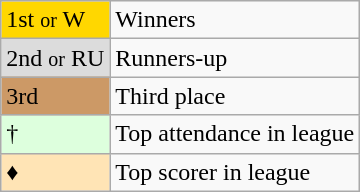<table class="wikitable" text-align:center">
<tr>
<td bgcolor=gold>1st <small>or</small> W</td>
<td>Winners</td>
</tr>
<tr>
<td bgcolor=#DCDCDC>2nd <small>or</small> RU</td>
<td>Runners-up</td>
</tr>
<tr>
<td bgcolor=#CC9966>3rd</td>
<td>Third place</td>
</tr>
<tr>
<td bgcolor=#dfd>†</td>
<td>Top attendance in league</td>
</tr>
<tr>
<td bgcolor=#FFE4B5>♦</td>
<td>Top scorer in league</td>
</tr>
</table>
